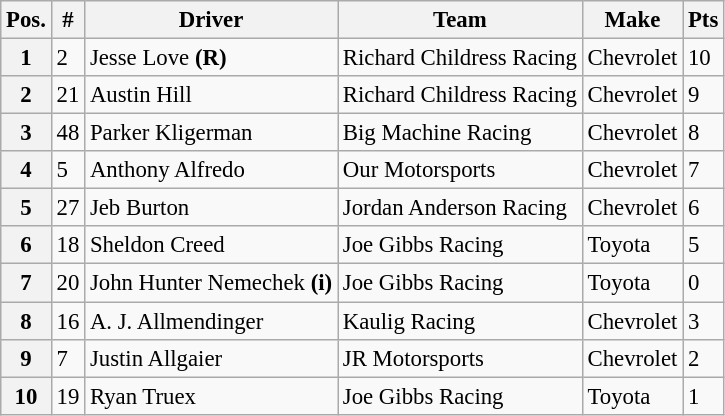<table class="wikitable" style="font-size:95%">
<tr>
<th>Pos.</th>
<th>#</th>
<th>Driver</th>
<th>Team</th>
<th>Make</th>
<th>Pts</th>
</tr>
<tr>
<th>1</th>
<td>2</td>
<td>Jesse Love <strong>(R)</strong></td>
<td>Richard Childress Racing</td>
<td>Chevrolet</td>
<td>10</td>
</tr>
<tr>
<th>2</th>
<td>21</td>
<td>Austin Hill</td>
<td>Richard Childress Racing</td>
<td>Chevrolet</td>
<td>9</td>
</tr>
<tr>
<th>3</th>
<td>48</td>
<td>Parker Kligerman</td>
<td>Big Machine Racing</td>
<td>Chevrolet</td>
<td>8</td>
</tr>
<tr>
<th>4</th>
<td>5</td>
<td>Anthony Alfredo</td>
<td>Our Motorsports</td>
<td>Chevrolet</td>
<td>7</td>
</tr>
<tr>
<th>5</th>
<td>27</td>
<td>Jeb Burton</td>
<td>Jordan Anderson Racing</td>
<td>Chevrolet</td>
<td>6</td>
</tr>
<tr>
<th>6</th>
<td>18</td>
<td>Sheldon Creed</td>
<td>Joe Gibbs Racing</td>
<td>Toyota</td>
<td>5</td>
</tr>
<tr>
<th>7</th>
<td>20</td>
<td>John Hunter Nemechek <strong>(i)</strong></td>
<td>Joe Gibbs Racing</td>
<td>Toyota</td>
<td>0</td>
</tr>
<tr>
<th>8</th>
<td>16</td>
<td>A. J. Allmendinger</td>
<td>Kaulig Racing</td>
<td>Chevrolet</td>
<td>3</td>
</tr>
<tr>
<th>9</th>
<td>7</td>
<td>Justin Allgaier</td>
<td>JR Motorsports</td>
<td>Chevrolet</td>
<td>2</td>
</tr>
<tr>
<th>10</th>
<td>19</td>
<td>Ryan Truex</td>
<td>Joe Gibbs Racing</td>
<td>Toyota</td>
<td>1</td>
</tr>
</table>
